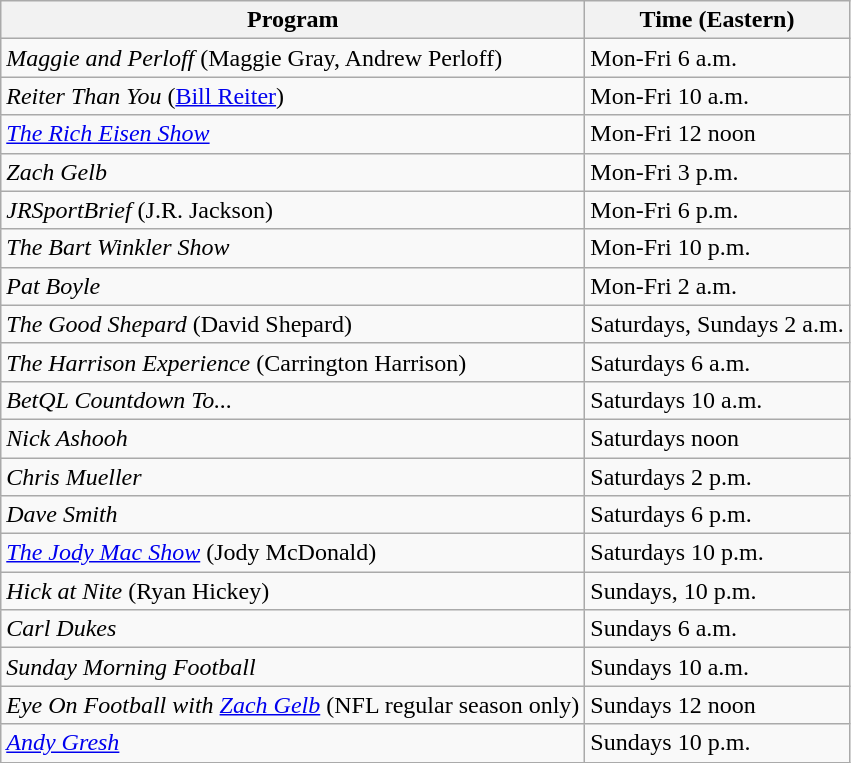<table class="wikitable">
<tr>
<th>Program</th>
<th>Time (Eastern)</th>
</tr>
<tr>
<td><em>Maggie and Perloff</em> (Maggie Gray, Andrew Perloff)</td>
<td>Mon-Fri 6 a.m.</td>
</tr>
<tr>
<td><em>Reiter Than You</em> (<a href='#'>Bill Reiter</a>)</td>
<td>Mon-Fri 10 a.m.</td>
</tr>
<tr>
<td><em><a href='#'>The Rich Eisen Show</a></em></td>
<td>Mon-Fri 12 noon</td>
</tr>
<tr>
<td><em>Zach Gelb</em></td>
<td>Mon-Fri 3 p.m.</td>
</tr>
<tr>
<td><em>JRSportBrief</em> (J.R. Jackson)</td>
<td>Mon-Fri 6 p.m.</td>
</tr>
<tr>
<td><em>The Bart Winkler Show</em></td>
<td>Mon-Fri 10 p.m.</td>
</tr>
<tr>
<td><em>Pat Boyle</em></td>
<td>Mon-Fri 2 a.m.</td>
</tr>
<tr>
<td><em>The Good Shepard</em> (David Shepard)</td>
<td>Saturdays, Sundays 2 a.m.</td>
</tr>
<tr>
<td><em>The Harrison Experience</em> (Carrington Harrison)</td>
<td>Saturdays 6 a.m.</td>
</tr>
<tr>
<td><em>BetQL Countdown To...</em></td>
<td>Saturdays 10 a.m.</td>
</tr>
<tr>
<td><em>Nick Ashooh</em></td>
<td>Saturdays noon</td>
</tr>
<tr>
<td><em>Chris Mueller</em></td>
<td>Saturdays 2 p.m.</td>
</tr>
<tr>
<td><em>Dave Smith</em></td>
<td>Saturdays 6 p.m.</td>
</tr>
<tr>
<td><em><a href='#'>The Jody Mac Show</a></em> (Jody McDonald)</td>
<td>Saturdays 10 p.m.</td>
</tr>
<tr>
<td><em>Hick at Nite</em> (Ryan Hickey)</td>
<td>Sundays, 10 p.m.</td>
</tr>
<tr>
<td><em>Carl Dukes</em></td>
<td>Sundays 6 a.m.</td>
</tr>
<tr>
<td><em>Sunday Morning Football</em></td>
<td>Sundays 10 a.m.</td>
</tr>
<tr>
<td><em>Eye On Football with <a href='#'>Zach Gelb</a></em> (NFL regular season only)</td>
<td>Sundays 12 noon</td>
</tr>
<tr>
<td><em><a href='#'>Andy Gresh</a></em></td>
<td>Sundays 10 p.m.</td>
</tr>
</table>
